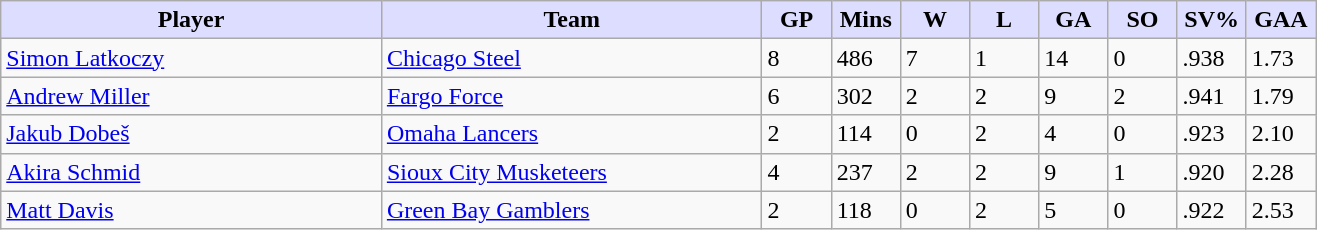<table class="wikitable">
<tr>
<th style="background:#ddf; width:27.5%;">Player</th>
<th style="background:#ddf; width:27.5%;">Team</th>
<th style="background:#ddf; width:5%;">GP</th>
<th style="background:#ddf; width:5%;">Mins</th>
<th style="background:#ddf; width:5%;">W</th>
<th style="background:#ddf; width:5%;">L</th>
<th style="background:#ddf; width:5%;">GA</th>
<th style="background:#ddf; width:5%;">SO</th>
<th style="background:#ddf; width:5%;">SV%</th>
<th style="background:#ddf; width:5%;">GAA</th>
</tr>
<tr>
<td><a href='#'>Simon Latkoczy</a></td>
<td><a href='#'>Chicago Steel</a></td>
<td>8</td>
<td>486</td>
<td>7</td>
<td>1</td>
<td>14</td>
<td>0</td>
<td>.938</td>
<td>1.73</td>
</tr>
<tr>
<td><a href='#'>Andrew Miller</a></td>
<td><a href='#'>Fargo Force</a></td>
<td>6</td>
<td>302</td>
<td>2</td>
<td>2</td>
<td>9</td>
<td>2</td>
<td>.941</td>
<td>1.79</td>
</tr>
<tr>
<td><a href='#'>Jakub Dobeš</a></td>
<td><a href='#'>Omaha Lancers</a></td>
<td>2</td>
<td>114</td>
<td>0</td>
<td>2</td>
<td>4</td>
<td>0</td>
<td>.923</td>
<td>2.10</td>
</tr>
<tr>
<td><a href='#'>Akira Schmid</a></td>
<td><a href='#'>Sioux City Musketeers</a></td>
<td>4</td>
<td>237</td>
<td>2</td>
<td>2</td>
<td>9</td>
<td>1</td>
<td>.920</td>
<td>2.28</td>
</tr>
<tr>
<td><a href='#'>Matt Davis</a></td>
<td><a href='#'>Green Bay Gamblers</a></td>
<td>2</td>
<td>118</td>
<td>0</td>
<td>2</td>
<td>5</td>
<td>0</td>
<td>.922</td>
<td>2.53</td>
</tr>
</table>
